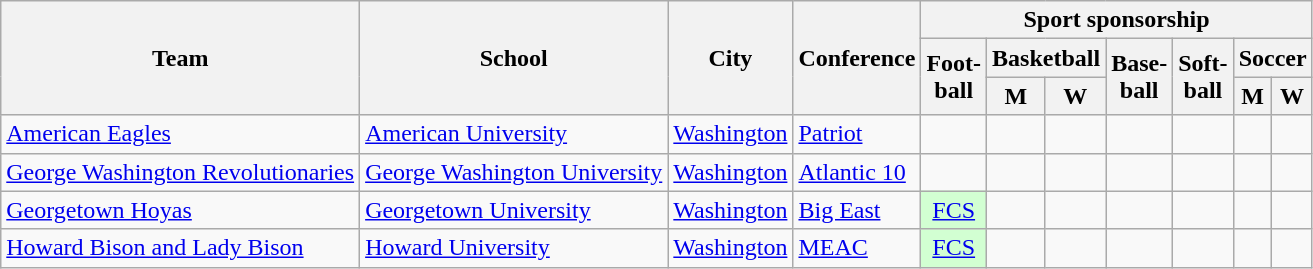<table class="sortable wikitable">
<tr>
<th rowspan=3>Team</th>
<th rowspan=3>School</th>
<th rowspan=3>City</th>
<th rowspan=3>Conference</th>
<th colspan=7>Sport sponsorship</th>
</tr>
<tr>
<th rowspan=2>Foot-<br>ball</th>
<th colspan=2>Basketball</th>
<th rowspan=2>Base-<br>ball</th>
<th rowspan=2>Soft-<br>ball</th>
<th colspan=2>Soccer</th>
</tr>
<tr>
<th>M</th>
<th>W</th>
<th>M</th>
<th>W</th>
</tr>
<tr>
<td><a href='#'>American Eagles</a></td>
<td><a href='#'>American University</a></td>
<td><a href='#'>Washington</a></td>
<td><a href='#'>Patriot</a></td>
<td></td>
<td></td>
<td></td>
<td></td>
<td></td>
<td></td>
<td></td>
</tr>
<tr>
<td><a href='#'>George Washington Revolutionaries</a></td>
<td><a href='#'>George Washington University</a></td>
<td><a href='#'>Washington</a></td>
<td><a href='#'>Atlantic 10</a></td>
<td></td>
<td></td>
<td></td>
<td></td>
<td></td>
<td></td>
<td></td>
</tr>
<tr>
<td><a href='#'>Georgetown Hoyas</a></td>
<td><a href='#'>Georgetown University</a></td>
<td><a href='#'>Washington</a></td>
<td><a href='#'>Big East</a></td>
<td style="background:#D2FFD2; text-align:center"><a href='#'>FCS</a> </td>
<td></td>
<td></td>
<td></td>
<td></td>
<td></td>
<td></td>
</tr>
<tr>
<td><a href='#'>Howard Bison and Lady Bison</a></td>
<td><a href='#'>Howard University</a></td>
<td><a href='#'>Washington</a></td>
<td><a href='#'>MEAC</a></td>
<td style="background:#D2FFD2; text-align:center"><a href='#'>FCS</a></td>
<td></td>
<td></td>
<td></td>
<td></td>
<td> </td>
<td> </td>
</tr>
</table>
